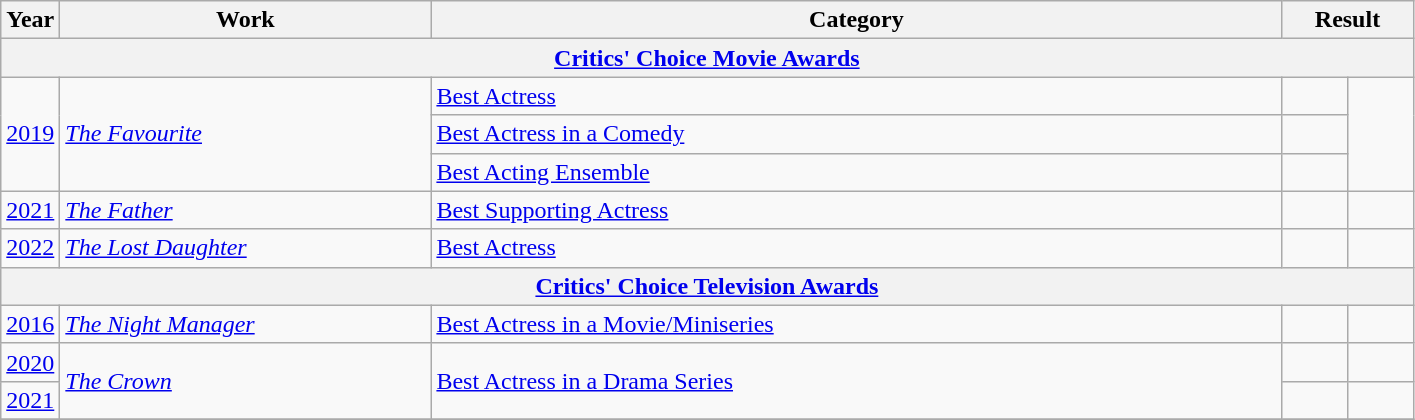<table class=wikitable>
<tr>
<th scope="col" style="width:1em;">Year</th>
<th scope="col" style="width:15em;">Work</th>
<th scope="col" style="width:35em;">Category</th>
<th scope="col" style="width:5em;" colspan=2>Result</th>
</tr>
<tr>
<th colspan="5"><a href='#'>Critics' Choice Movie Awards</a></th>
</tr>
<tr>
<td rowspan="3"><a href='#'>2019</a></td>
<td rowspan="3"><em><a href='#'>The Favourite</a></em></td>
<td><a href='#'>Best Actress</a></td>
<td></td>
<td rowspan="3" style="text-align:center;"></td>
</tr>
<tr>
<td><a href='#'>Best Actress in a Comedy</a></td>
<td></td>
</tr>
<tr>
<td><a href='#'>Best Acting Ensemble</a></td>
<td></td>
</tr>
<tr>
<td><a href='#'>2021</a></td>
<td><em><a href='#'>The Father</a></em></td>
<td><a href='#'>Best Supporting Actress</a></td>
<td></td>
<td style="text-align:center;"></td>
</tr>
<tr>
<td><a href='#'>2022</a></td>
<td><em><a href='#'>The Lost Daughter</a></em></td>
<td><a href='#'>Best Actress</a></td>
<td></td>
<td style="text-align:center;"></td>
</tr>
<tr>
<th colspan="5"><a href='#'>Critics' Choice Television Awards</a></th>
</tr>
<tr>
<td><a href='#'>2016</a></td>
<td><em><a href='#'>The Night Manager</a></em></td>
<td><a href='#'>Best Actress in a Movie/Miniseries</a></td>
<td></td>
<td style="text-align:center;"></td>
</tr>
<tr>
<td><a href='#'>2020</a></td>
<td rowspan="2"><em><a href='#'>The Crown</a></em></td>
<td rowspan="2"><a href='#'>Best Actress in a Drama Series</a></td>
<td></td>
<td style="text-align:center;"></td>
</tr>
<tr>
<td><a href='#'>2021</a></td>
<td></td>
<td style="text-align:center;"></td>
</tr>
<tr>
</tr>
</table>
